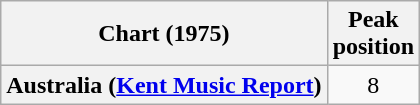<table class="wikitable sortable plainrowheaders" style="text-align:center">
<tr>
<th>Chart (1975)</th>
<th>Peak<br>position</th>
</tr>
<tr>
<th scope="row">Australia (<a href='#'>Kent Music Report</a>)</th>
<td>8</td>
</tr>
</table>
